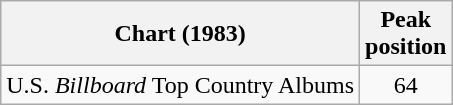<table class="wikitable">
<tr>
<th>Chart (1983)</th>
<th>Peak<br>position</th>
</tr>
<tr>
<td>U.S. <em>Billboard</em> Top Country Albums</td>
<td align="center">64</td>
</tr>
</table>
